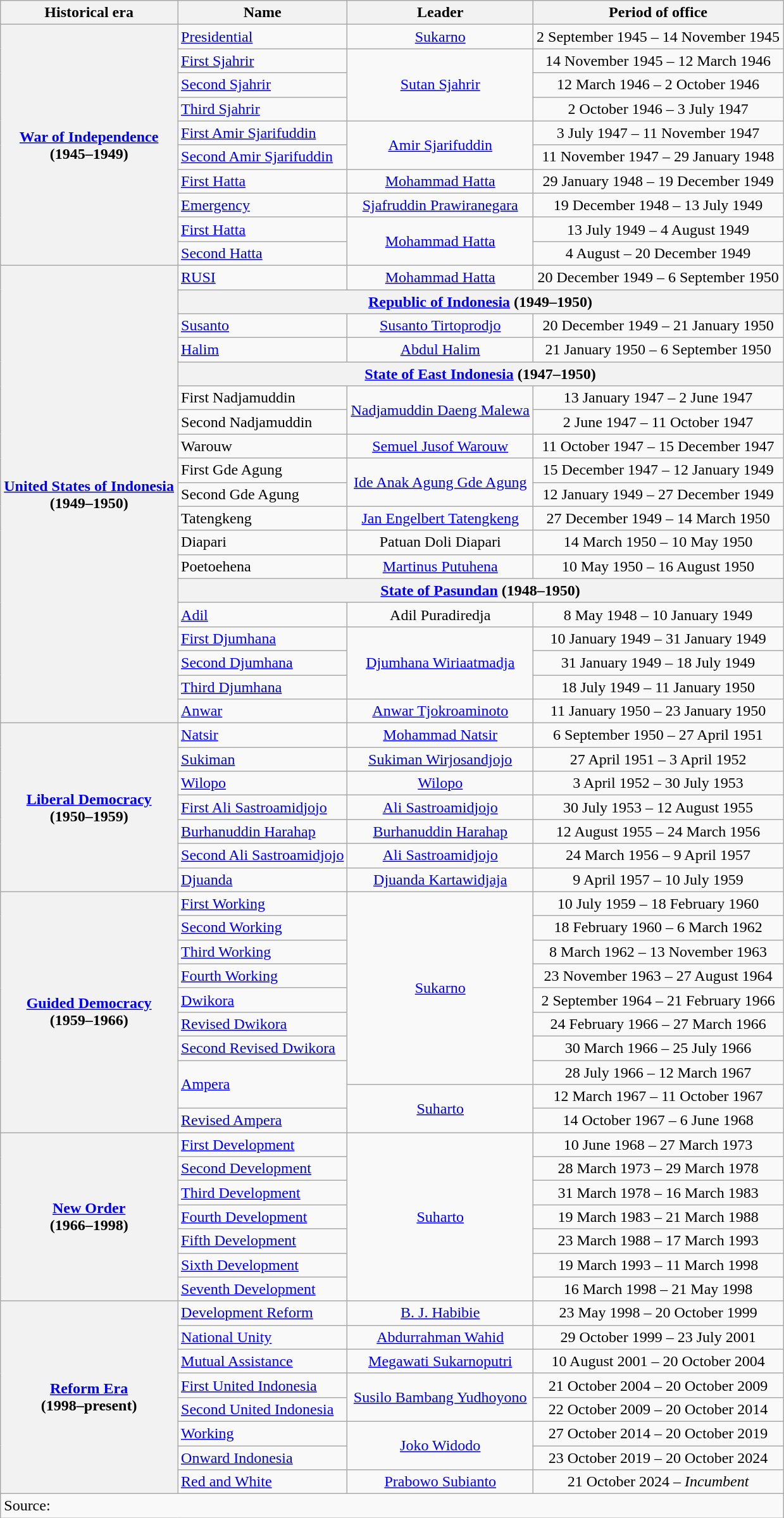<table class="wikitable">
<tr>
<th>Historical era</th>
<th>Name</th>
<th>Leader</th>
<th>Period of office</th>
</tr>
<tr>
<th rowspan="10"><a href='#'>War of Independence</a><br>(1945–1949)</th>
<td align="left"><a href='#'>Presidential</a></td>
<td align="center"><a href='#'>Sukarno</a></td>
<td align="center">2 September 1945 – 14 November 1945</td>
</tr>
<tr>
<td align="left"><a href='#'>First Sjahrir</a></td>
<td rowspan="3" align="center"><a href='#'>Sutan Sjahrir</a></td>
<td align="center">14 November 1945 – 12 March 1946</td>
</tr>
<tr>
<td align="left"><a href='#'>Second Sjahrir</a></td>
<td align="center">12 March 1946 – 2 October 1946</td>
</tr>
<tr>
<td align="left"><a href='#'>Third Sjahrir</a></td>
<td align="center">2 October 1946 – 3 July 1947</td>
</tr>
<tr>
<td align="left"><a href='#'>First Amir Sjarifuddin</a></td>
<td rowspan="2" align="center"><a href='#'>Amir Sjarifuddin</a></td>
<td align="center">3 July 1947 – 11 November 1947</td>
</tr>
<tr>
<td align="left"><a href='#'>Second Amir Sjarifuddin</a></td>
<td align="center">11 November 1947 – 29 January 1948</td>
</tr>
<tr>
<td align="left"><a href='#'>First Hatta</a></td>
<td align="center"><a href='#'>Mohammad Hatta</a></td>
<td align="center">29 January 1948 – 19 December 1949</td>
</tr>
<tr>
<td align="left"><a href='#'>Emergency</a></td>
<td align="center"><a href='#'>Sjafruddin Prawiranegara</a></td>
<td align="center">19 December 1948 – 13 July 1949</td>
</tr>
<tr>
<td align="left"><a href='#'>First Hatta</a></td>
<td rowspan="2" align="center"><a href='#'>Mohammad Hatta</a></td>
<td align="center">13 July 1949 – 4 August 1949</td>
</tr>
<tr>
<td align="left"><a href='#'>Second Hatta</a></td>
<td align="center">4 August – 20 December 1949</td>
</tr>
<tr>
<th rowspan="19"><strong><a href='#'>United States of Indonesia</a></strong><br>(1949–1950)</th>
<td align="left"><a href='#'>RUSI</a></td>
<td align="center"><a href='#'>Mohammad Hatta</a></td>
<td align="center">20 December 1949 – 6 September 1950</td>
</tr>
<tr>
<th colspan="3"><a href='#'>Republic of Indonesia</a> (1949–1950)</th>
</tr>
<tr>
<td align="left"><a href='#'>Susanto</a></td>
<td align="center"><a href='#'>Susanto Tirtoprodjo</a></td>
<td align="center">20 December 1949 – 21 January 1950</td>
</tr>
<tr>
<td align="left"><a href='#'>Halim</a></td>
<td align="center"><a href='#'>Abdul Halim</a></td>
<td align="center">21 January 1950 – 6 September 1950</td>
</tr>
<tr>
<th colspan="3" align="left"><a href='#'>State of East Indonesia</a> (1947–1950)</th>
</tr>
<tr>
<td>First Nadjamuddin</td>
<td rowspan="2" align="center"><a href='#'>Nadjamuddin Daeng Malewa</a></td>
<td align="center">13 January 1947 – 2 June 1947</td>
</tr>
<tr>
<td>Second Nadjamuddin</td>
<td align="center">2 June 1947 – 11 October 1947</td>
</tr>
<tr>
<td>Warouw</td>
<td align="center"><a href='#'>Semuel Jusof Warouw</a></td>
<td align="center">11 October 1947 – 15 December 1947</td>
</tr>
<tr>
<td>First Gde Agung</td>
<td rowspan="2" align="center"><a href='#'>Ide Anak Agung Gde Agung</a></td>
<td align="center">15 December 1947 – 12 January 1949</td>
</tr>
<tr>
<td>Second Gde Agung</td>
<td align="center">12 January 1949 – 27 December 1949</td>
</tr>
<tr>
<td>Tatengkeng</td>
<td align="center"><a href='#'>Jan Engelbert Tatengkeng</a></td>
<td align="center">27 December 1949 – 14 March 1950</td>
</tr>
<tr>
<td>Diapari</td>
<td align="center">Patuan Doli Diapari</td>
<td align="center">14 March 1950 – 10 May 1950</td>
</tr>
<tr>
<td>Poetoehena</td>
<td align="center"><a href='#'>Martinus Putuhena</a></td>
<td align="center">10 May 1950 – 16 August 1950</td>
</tr>
<tr>
<th colspan="3"><a href='#'>State of Pasundan</a> (1948–1950)</th>
</tr>
<tr>
<td><a href='#'>Adil</a></td>
<td align="center">Adil Puradiredja</td>
<td align="center">8 May 1948 – 10 January 1949</td>
</tr>
<tr>
<td><a href='#'>First Djumhana</a></td>
<td rowspan="3" align="center"><a href='#'>Djumhana Wiriaatmadja</a></td>
<td align="center">10 January 1949 – 31 January 1949</td>
</tr>
<tr>
<td><a href='#'>Second Djumhana</a></td>
<td align="center">31 January 1949 – 18 July 1949</td>
</tr>
<tr>
<td><a href='#'>Third Djumhana</a></td>
<td align="center">18 July 1949 – 11 January 1950</td>
</tr>
<tr>
<td><a href='#'>Anwar</a></td>
<td align="center"><a href='#'>Anwar Tjokroaminoto</a></td>
<td align="center">11 January 1950 – 23 January 1950</td>
</tr>
<tr>
<th rowspan="7"><a href='#'>Liberal Democracy</a><br>(1950–1959)</th>
<td align="left"><a href='#'>Natsir</a></td>
<td align="center"><a href='#'>Mohammad Natsir</a></td>
<td align="center">6 September 1950 – 27 April 1951</td>
</tr>
<tr>
<td align="left"><a href='#'>Sukiman</a></td>
<td align="center"><a href='#'>Sukiman Wirjosandjojo</a></td>
<td align="center">27 April 1951 – 3 April 1952</td>
</tr>
<tr>
<td align="left"><a href='#'>Wilopo</a></td>
<td align="center"><a href='#'>Wilopo</a></td>
<td align="center">3 April 1952 – 30 July 1953</td>
</tr>
<tr>
<td align="left"><a href='#'>First Ali Sastroamidjojo</a></td>
<td align="center"><a href='#'>Ali Sastroamidjojo</a></td>
<td align="center">30 July 1953 – 12 August 1955</td>
</tr>
<tr>
<td align="left"><a href='#'>Burhanuddin Harahap</a></td>
<td align="center"><a href='#'>Burhanuddin Harahap</a></td>
<td align="center">12 August 1955 – 24 March 1956</td>
</tr>
<tr>
<td align="left"><a href='#'>Second Ali Sastroamidjojo</a></td>
<td align="center"><a href='#'>Ali Sastroamidjojo</a></td>
<td align="center">24 March 1956 – 9 April 1957</td>
</tr>
<tr>
<td align="left"><a href='#'>Djuanda</a></td>
<td align="center"><a href='#'>Djuanda Kartawidjaja</a></td>
<td align="center">9 April 1957 – 10 July 1959</td>
</tr>
<tr>
<th rowspan="10"><a href='#'>Guided Democracy</a><br>(1959–1966)</th>
<td align="left"><a href='#'>First Working</a></td>
<td rowspan="8" align="center"><a href='#'>Sukarno</a></td>
<td align="center">10 July 1959 – 18 February 1960</td>
</tr>
<tr>
<td align="left"><a href='#'>Second Working</a></td>
<td align="center">18 February 1960 – 6 March 1962</td>
</tr>
<tr>
<td align="left"><a href='#'>Third Working</a></td>
<td align="center">8 March 1962 – 13 November 1963</td>
</tr>
<tr>
<td align="left"><a href='#'>Fourth Working</a></td>
<td align="center">23 November 1963 – 27 August 1964</td>
</tr>
<tr>
<td align="left"><a href='#'>Dwikora</a></td>
<td align="center">2 September 1964 – 21 February 1966</td>
</tr>
<tr>
<td align="left"><a href='#'>Revised Dwikora</a></td>
<td align="center">24 February 1966 – 27 March 1966</td>
</tr>
<tr>
<td align="left"><a href='#'>Second Revised Dwikora</a></td>
<td align="center">30 March 1966 – 25 July 1966</td>
</tr>
<tr>
<td rowspan="2" align="left"><a href='#'>Ampera</a></td>
<td align="center">28 July 1966 – 12 March 1967</td>
</tr>
<tr>
<td rowspan="2" align="center"><a href='#'>Suharto</a></td>
<td align="center">12 March 1967 – 11 October 1967</td>
</tr>
<tr>
<td align="left"><a href='#'>Revised Ampera</a></td>
<td align="center">14 October 1967 – 6 June 1968</td>
</tr>
<tr>
<th rowspan="7"><a href='#'>New Order</a><br>(1966–1998)</th>
<td align="left"><a href='#'>First Development</a></td>
<td rowspan="7" align="center"><a href='#'>Suharto</a></td>
<td align="center">10 June 1968 – 27 March 1973</td>
</tr>
<tr>
<td align="left"><a href='#'>Second Development</a></td>
<td align="center">28 March 1973 – 29 March 1978</td>
</tr>
<tr>
<td align="left"><a href='#'>Third Development</a></td>
<td align="center">31 March 1978 – 16 March 1983</td>
</tr>
<tr>
<td align="left"><a href='#'>Fourth Development</a></td>
<td align="center">19 March 1983 – 21 March 1988</td>
</tr>
<tr>
<td align="left"><a href='#'>Fifth Development</a></td>
<td align="center">23 March 1988 – 17 March 1993</td>
</tr>
<tr>
<td align="left"><a href='#'>Sixth Development</a></td>
<td align="center">19 March 1993 – 11 March 1998</td>
</tr>
<tr>
<td align="left"><a href='#'>Seventh Development</a></td>
<td align="center">16 March 1998 – 21 May 1998</td>
</tr>
<tr>
<th rowspan="8"><a href='#'>Reform Era</a><br>(1998–present)</th>
<td align="left"><a href='#'>Development Reform</a></td>
<td align="center"><a href='#'>B. J. Habibie</a></td>
<td align="center">23 May 1998 – 20 October 1999</td>
</tr>
<tr>
<td align="left"><a href='#'>National Unity</a></td>
<td align="center"><a href='#'>Abdurrahman Wahid</a></td>
<td align="center">29 October 1999 – 23 July 2001</td>
</tr>
<tr>
<td align="left"><a href='#'>Mutual Assistance</a></td>
<td align="center"><a href='#'>Megawati Sukarnoputri</a></td>
<td align="center">10 August 2001 – 20 October 2004</td>
</tr>
<tr>
<td align="left"><a href='#'>First United Indonesia</a></td>
<td rowspan="2" align="center"><a href='#'>Susilo Bambang Yudhoyono</a></td>
<td align="center">21 October 2004 – 20 October 2009</td>
</tr>
<tr>
<td align="left"><a href='#'>Second United Indonesia</a></td>
<td align="center">22 October 2009 – 20 October 2014</td>
</tr>
<tr>
<td align="left"><a href='#'>Working</a></td>
<td rowspan="2" align="center"><a href='#'>Joko Widodo</a></td>
<td align="center">27 October 2014 – 20 October 2019</td>
</tr>
<tr>
<td align="left"><a href='#'>Onward Indonesia</a></td>
<td align="center">23 October 2019 – 20 October 2024</td>
</tr>
<tr>
<td align="left"><a href='#'>Red and White</a></td>
<td align="center"><a href='#'>Prabowo Subianto</a></td>
<td align="center">21 October 2024 – <em>Incumbent</em></td>
</tr>
<tr>
<td colspan="4">Source: </td>
</tr>
</table>
